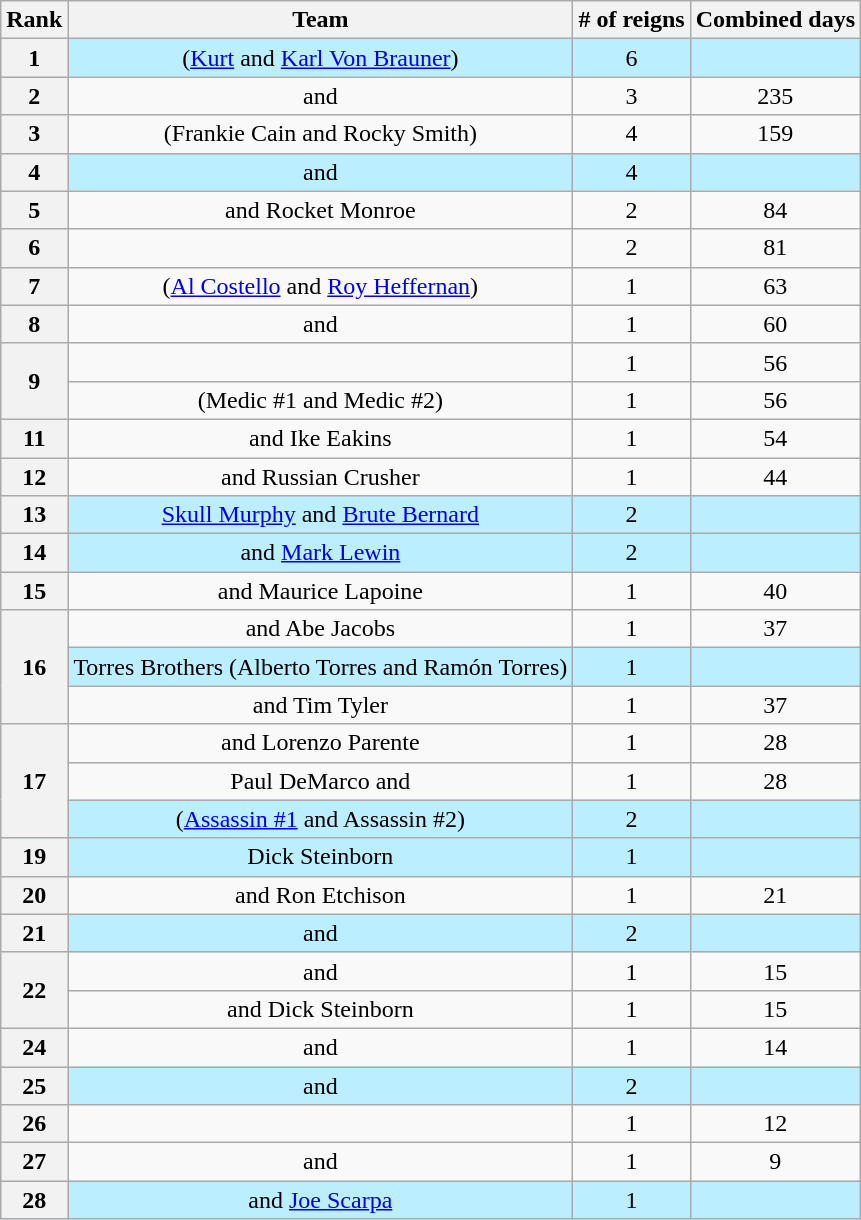<table class="wikitable sortable" style="text-align: center">
<tr>
<th data-sort-type="number" scope="col">Rank</th>
<th scope="col">Team</th>
<th data-sort-type="number" scope="col"># of reigns</th>
<th data-sort-type="number" scope="col">Combined days</th>
</tr>
<tr style="background-color:#bbeeff">
<th scope="row">1</th>
<td> (<a href='#'>Kurt</a> and <a href='#'>Karl Von Brauner</a>)</td>
<td>6</td>
<td></td>
</tr>
<tr>
<th scope="row">2</th>
<td> and </td>
<td>3</td>
<td>235</td>
</tr>
<tr>
<th scope="row">3</th>
<td> (Frankie Cain and Rocky Smith)</td>
<td>4</td>
<td>159</td>
</tr>
<tr style="background-color:#bbeeff">
<th scope="row">4</th>
<td> and </td>
<td>4</td>
<td></td>
</tr>
<tr>
<th scope="row">5</th>
<td> and Rocket Monroe</td>
<td>2</td>
<td>84</td>
</tr>
<tr>
<th scope="row">6</th>
<td></td>
<td>2</td>
<td>81</td>
</tr>
<tr>
<th scope="row">7</th>
<td> (<a href='#'>Al Costello</a> and <a href='#'>Roy Heffernan</a>)</td>
<td>1</td>
<td>63</td>
</tr>
<tr>
<th scope="row">8</th>
<td> and </td>
<td>1</td>
<td>60</td>
</tr>
<tr>
<th scope="row" rowspan=2>9</th>
<td></td>
<td>1</td>
<td>56</td>
</tr>
<tr>
<td> (Medic #1 and Medic #2)</td>
<td>1</td>
<td>56</td>
</tr>
<tr>
<th scope="row">11</th>
<td> and Ike Eakins</td>
<td>1</td>
<td>54</td>
</tr>
<tr>
<th scope="row">12</th>
<td> and Russian Crusher</td>
<td>1</td>
<td>44</td>
</tr>
<tr style="background-color:#bbeeff">
<th scope="row">13</th>
<td><a href='#'>Skull Murphy</a> and <a href='#'>Brute Bernard</a></td>
<td>2</td>
<td></td>
</tr>
<tr style="background-color:#bbeeff">
<th scope="row">14</th>
<td> and <a href='#'>Mark Lewin</a></td>
<td>2</td>
<td></td>
</tr>
<tr>
<th scope="row">15</th>
<td> and Maurice Lapoine</td>
<td>1</td>
<td>40</td>
</tr>
<tr>
<th scope="row" rowspan=3>16</th>
<td> and Abe Jacobs</td>
<td>1</td>
<td>37</td>
</tr>
<tr style="background-color:#bbeeff">
<td>Torres Brothers (Alberto Torres and Ramón Torres)</td>
<td>1</td>
<td></td>
</tr>
<tr>
<td> and Tim Tyler</td>
<td>1</td>
<td>37</td>
</tr>
<tr>
<th scope="row" rowspan=3>17</th>
<td> and Lorenzo Parente</td>
<td>1</td>
<td>28</td>
</tr>
<tr>
<td> Paul DeMarco and </td>
<td>1</td>
<td>28</td>
</tr>
<tr style="background-color:#bbeeff">
<td> (<a href='#'>Assassin #1</a> and Assassin #2)</td>
<td>2</td>
<td></td>
</tr>
<tr style="background-color:#bbeeff">
<th scope="row">19</th>
<td>Dick Steinborn</td>
<td>1</td>
<td></td>
</tr>
<tr>
<th scope="row">20</th>
<td> and Ron Etchison</td>
<td>1</td>
<td>21</td>
</tr>
<tr style="background-color:#bbeeff">
<th scope="row">21</th>
<td> and </td>
<td>2</td>
<td></td>
</tr>
<tr>
<th scope="row" rowspan=2>22</th>
<td> and </td>
<td>1</td>
<td>15</td>
</tr>
<tr>
<td> and Dick Steinborn</td>
<td>1</td>
<td>15</td>
</tr>
<tr>
<th scope="row">24</th>
<td> and </td>
<td>1</td>
<td>14</td>
</tr>
<tr style="background-color:#bbeeff">
<th scope="row">25</th>
<td> and </td>
<td>2</td>
<td></td>
</tr>
<tr>
<th scope="row">26</th>
<td></td>
<td>1</td>
<td>12</td>
</tr>
<tr>
<th scope="row">27</th>
<td> and </td>
<td>1</td>
<td>9</td>
</tr>
<tr style="background-color:#bbeeff">
<th scope="row">28</th>
<td> and <a href='#'>Joe Scarpa</a></td>
<td>1</td>
<td></td>
</tr>
</table>
